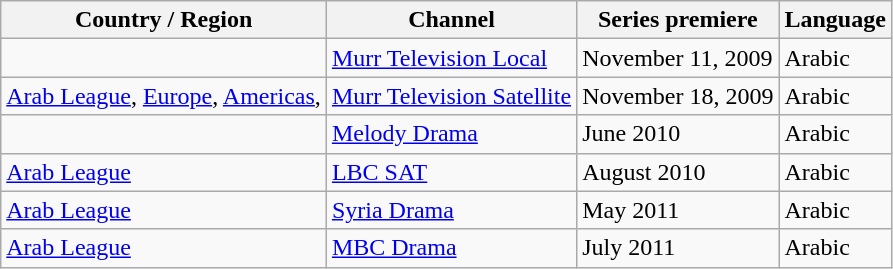<table class="wikitable">
<tr>
<th>Country / Region</th>
<th>Channel</th>
<th>Series premiere</th>
<th>Language</th>
</tr>
<tr>
<td></td>
<td><a href='#'>Murr Television Local</a></td>
<td>November 11, 2009</td>
<td>Arabic</td>
</tr>
<tr>
<td><a href='#'>Arab League</a>, <a href='#'>Europe</a>, <a href='#'>Americas</a>, </td>
<td><a href='#'>Murr Television Satellite</a></td>
<td>November 18, 2009</td>
<td>Arabic</td>
</tr>
<tr>
<td></td>
<td><a href='#'>Melody Drama</a></td>
<td>June 2010</td>
<td>Arabic</td>
</tr>
<tr>
<td><a href='#'>Arab League</a></td>
<td><a href='#'>LBC SAT</a></td>
<td>August 2010</td>
<td>Arabic</td>
</tr>
<tr>
<td><a href='#'>Arab League</a></td>
<td><a href='#'>Syria Drama</a></td>
<td>May 2011</td>
<td>Arabic</td>
</tr>
<tr>
<td><a href='#'>Arab League</a></td>
<td><a href='#'>MBC Drama</a></td>
<td>July 2011</td>
<td>Arabic</td>
</tr>
</table>
